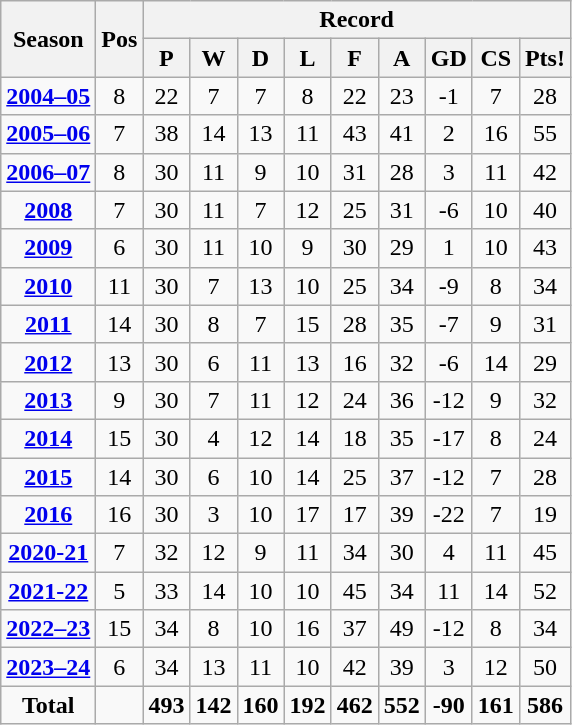<table Class="wikitable" style="text-align: center;">
<tr>
<th rowspan="2">Season</th>
<th rowspan="2">Pos</th>
<th colspan="9">Record</th>
</tr>
<tr>
<th>P</th>
<th>W</th>
<th>D</th>
<th>L</th>
<th>F</th>
<th>A</th>
<th>GD</th>
<th>CS</th>
<th>Pts!</th>
</tr>
<tr>
<td><strong><a href='#'>2004–05</a></strong></td>
<td>8</td>
<td>22</td>
<td>7</td>
<td>7</td>
<td>8</td>
<td>22</td>
<td>23</td>
<td>-1</td>
<td>7</td>
<td>28</td>
</tr>
<tr>
<td><strong><a href='#'>2005–06</a></strong></td>
<td>7</td>
<td>38</td>
<td>14</td>
<td>13</td>
<td>11</td>
<td>43</td>
<td>41</td>
<td>2</td>
<td>16</td>
<td>55</td>
</tr>
<tr>
<td><strong><a href='#'>2006–07</a></strong></td>
<td>8</td>
<td>30</td>
<td>11</td>
<td>9</td>
<td>10</td>
<td>31</td>
<td>28</td>
<td>3</td>
<td>11</td>
<td>42</td>
</tr>
<tr>
<td><strong><a href='#'>2008</a></strong></td>
<td>7</td>
<td>30</td>
<td>11</td>
<td>7</td>
<td>12</td>
<td>25</td>
<td>31</td>
<td>-6</td>
<td>10</td>
<td>40</td>
</tr>
<tr>
<td><strong><a href='#'>2009</a></strong></td>
<td>6</td>
<td>30</td>
<td>11</td>
<td>10</td>
<td>9</td>
<td>30</td>
<td>29</td>
<td>1</td>
<td>10</td>
<td>43</td>
</tr>
<tr>
<td><strong><a href='#'>2010</a></strong></td>
<td>11</td>
<td>30</td>
<td>7</td>
<td>13</td>
<td>10</td>
<td>25</td>
<td>34</td>
<td>-9</td>
<td>8</td>
<td>34</td>
</tr>
<tr>
<td><strong><a href='#'>2011</a></strong></td>
<td>14</td>
<td>30</td>
<td>8</td>
<td>7</td>
<td>15</td>
<td>28</td>
<td>35</td>
<td>-7</td>
<td>9</td>
<td>31</td>
</tr>
<tr>
<td><strong><a href='#'>2012</a></strong></td>
<td>13</td>
<td>30</td>
<td>6</td>
<td>11</td>
<td>13</td>
<td>16</td>
<td>32</td>
<td>-6</td>
<td>14</td>
<td>29</td>
</tr>
<tr>
<td><strong><a href='#'>2013</a></strong></td>
<td>9</td>
<td>30</td>
<td>7</td>
<td>11</td>
<td>12</td>
<td>24</td>
<td>36</td>
<td>-12</td>
<td>9</td>
<td>32</td>
</tr>
<tr>
<td><strong><a href='#'>2014</a></strong></td>
<td>15</td>
<td>30</td>
<td>4</td>
<td>12</td>
<td>14</td>
<td>18</td>
<td>35</td>
<td>-17</td>
<td>8</td>
<td>24</td>
</tr>
<tr>
<td><strong><a href='#'>2015</a></strong></td>
<td>14</td>
<td>30</td>
<td>6</td>
<td>10</td>
<td>14</td>
<td>25</td>
<td>37</td>
<td>-12</td>
<td>7</td>
<td>28</td>
</tr>
<tr>
<td><strong><a href='#'>2016</a></strong></td>
<td>16</td>
<td>30</td>
<td>3</td>
<td>10</td>
<td>17</td>
<td>17</td>
<td>39</td>
<td>-22</td>
<td>7</td>
<td>19</td>
</tr>
<tr>
<td><strong><a href='#'>2020-21</a></strong></td>
<td>7</td>
<td>32</td>
<td>12</td>
<td>9</td>
<td>11</td>
<td>34</td>
<td>30</td>
<td>4</td>
<td>11</td>
<td>45</td>
</tr>
<tr>
<td><strong><a href='#'>2021-22</a></strong></td>
<td>5</td>
<td>33</td>
<td>14</td>
<td>10</td>
<td>10</td>
<td>45</td>
<td>34</td>
<td>11</td>
<td>14</td>
<td>52</td>
</tr>
<tr>
<td><strong><a href='#'>2022–23</a></strong></td>
<td>15</td>
<td>34</td>
<td>8</td>
<td>10</td>
<td>16</td>
<td>37</td>
<td>49</td>
<td>-12</td>
<td>8</td>
<td>34</td>
</tr>
<tr>
<td><strong><a href='#'>2023–24</a></strong></td>
<td>6</td>
<td>34</td>
<td>13</td>
<td>11</td>
<td>10</td>
<td>42</td>
<td>39</td>
<td>3</td>
<td>12</td>
<td>50</td>
</tr>
<tr>
<td><strong>Total</strong></td>
<td></td>
<td><strong>493</strong></td>
<td><strong>142</strong></td>
<td><strong>160</strong></td>
<td><strong>192</strong></td>
<td><strong>462</strong></td>
<td><strong>552</strong></td>
<td><strong>-90</strong></td>
<td><strong>161</strong></td>
<td><strong>586</strong></td>
</tr>
</table>
